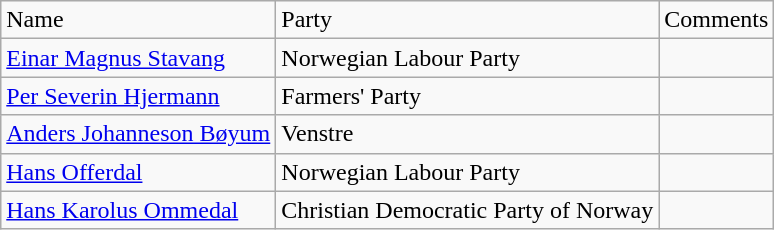<table class="wikitable">
<tr>
<td>Name</td>
<td>Party</td>
<td>Comments</td>
</tr>
<tr>
<td><a href='#'>Einar Magnus Stavang</a></td>
<td>Norwegian Labour Party</td>
<td></td>
</tr>
<tr>
<td><a href='#'>Per Severin Hjermann</a></td>
<td>Farmers' Party</td>
<td></td>
</tr>
<tr>
<td><a href='#'>Anders Johanneson Bøyum</a></td>
<td>Venstre</td>
<td></td>
</tr>
<tr>
<td><a href='#'>Hans Offerdal</a></td>
<td>Norwegian Labour Party</td>
<td></td>
</tr>
<tr>
<td><a href='#'>Hans Karolus Ommedal</a></td>
<td>Christian Democratic Party of Norway</td>
<td></td>
</tr>
</table>
